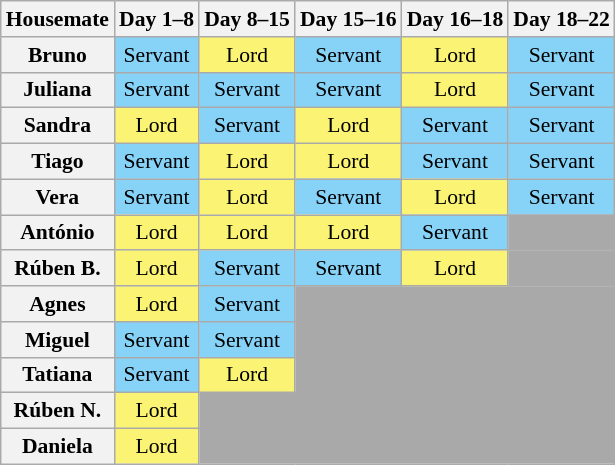<table class="wikitable" style="text-align:center; font-size:90%; width:auto">
<tr>
<th>Housemate</th>
<th>Day 1–8</th>
<th>Day 8–15</th>
<th>Day 15–16</th>
<th>Day 16–18</th>
<th>Day 18–22</th>
</tr>
<tr>
<th>Bruno</th>
<td style="background:#87D3F8;">Servant</td>
<td style="background:#FBF373;">Lord</td>
<td style="background:#87D3F8;">Servant</td>
<td style="background:#FBF373;">Lord</td>
<td style="background:#87D3F8;">Servant</td>
</tr>
<tr>
<th>Juliana</th>
<td style="background:#87D3F8;">Servant</td>
<td style="background:#87D3F8;">Servant</td>
<td style="background:#87D3F8;">Servant</td>
<td style="background:#FBF373;">Lord</td>
<td style="background:#87D3F8;">Servant</td>
</tr>
<tr>
<th>Sandra</th>
<td style="background:#FBF373;">Lord</td>
<td style="background:#87D3F8;">Servant</td>
<td style="background:#FBF373;">Lord</td>
<td style="background:#87D3F8;">Servant</td>
<td style="background:#87D3F8;">Servant</td>
</tr>
<tr>
<th>Tiago</th>
<td style="background:#87D3F8;">Servant</td>
<td style="background:#FBF373;">Lord</td>
<td style="background:#FBF373;">Lord</td>
<td style="background:#87D3F8;">Servant</td>
<td style="background:#87D3F8;">Servant</td>
</tr>
<tr>
<th>Vera</th>
<td style="background:#87D3F8;">Servant</td>
<td style="background:#FBF373;">Lord</td>
<td style="background:#87D3F8;">Servant</td>
<td style="background:#FBF373;">Lord</td>
<td style="background:#87D3F8;">Servant</td>
</tr>
<tr>
<th>António</th>
<td style="background:#FBF373;">Lord</td>
<td style="background:#FBF373;">Lord</td>
<td style="background:#FBF373;">Lord</td>
<td style="background:#87D3F8;">Servant</td>
<td bgcolor="A9A9A9"></td>
</tr>
<tr>
<th>Rúben B.</th>
<td style="background:#FBF373;">Lord</td>
<td style="background:#87D3F8;">Servant</td>
<td style="background:#87D3F8;">Servant</td>
<td style="background:#FBF373;">Lord</td>
<td bgcolor="A9A9A9"></td>
</tr>
<tr>
<th>Agnes</th>
<td style="background:#FBF373;">Lord</td>
<td style="background:#87D3F8;">Servant</td>
<td colspan="3" bgcolor="A9A9A9"></td>
</tr>
<tr>
<th>Miguel</th>
<td style="background:#87D3F8;">Servant</td>
<td style="background:#87D3F8;">Servant</td>
<td colspan="3" bgcolor="A9A9A9"></td>
</tr>
<tr>
<th>Tatiana</th>
<td style="background:#87D3F8;">Servant</td>
<td style="background:#FBF373;">Lord</td>
<td colspan="3" bgcolor="A9A9A9"></td>
</tr>
<tr>
<th>Rúben N.</th>
<td style="background:#FBF373;">Lord</td>
<td colspan="4" bgcolor="A9A9A9"></td>
</tr>
<tr>
<th>Daniela</th>
<td style="background:#FBF373;">Lord</td>
<td colspan="4" bgcolor="A9A9A9"></td>
</tr>
</table>
